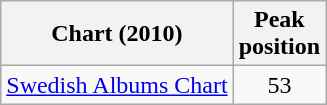<table class="wikitable sortable">
<tr>
<th>Chart (2010)</th>
<th>Peak<br>position</th>
</tr>
<tr>
<td><a href='#'>Swedish Albums Chart</a></td>
<td style="text-align:center;">53</td>
</tr>
</table>
